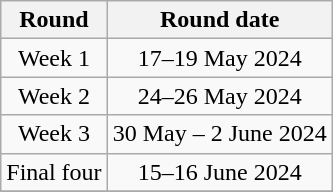<table class="wikitable" style="text-align:center">
<tr>
<th>Round</th>
<th>Round date</th>
</tr>
<tr>
<td>Week 1</td>
<td>17–19 May 2024</td>
</tr>
<tr>
<td>Week 2</td>
<td>24–26 May 2024</td>
</tr>
<tr>
<td>Week 3</td>
<td>30 May – 2 June 2024</td>
</tr>
<tr>
<td>Final four</td>
<td>15–16 June 2024</td>
</tr>
<tr>
</tr>
</table>
